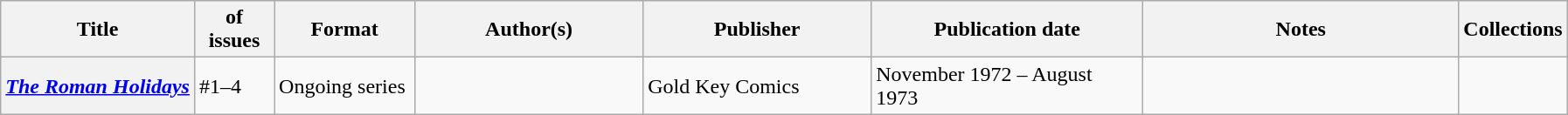<table class="wikitable">
<tr>
<th>Title</th>
<th style="width:40pt"> of issues</th>
<th style="width:75pt">Format</th>
<th style="width:125pt">Author(s)</th>
<th style="width:125pt">Publisher</th>
<th style="width:150pt">Publication date</th>
<th style="width:175pt">Notes</th>
<th>Collections</th>
</tr>
<tr>
<th><em><a href='#'>The Roman Holidays</a></em></th>
<td>#1–4</td>
<td>Ongoing series</td>
<td></td>
<td>Gold Key Comics</td>
<td>November 1972 – August 1973</td>
<td></td>
<td></td>
</tr>
</table>
